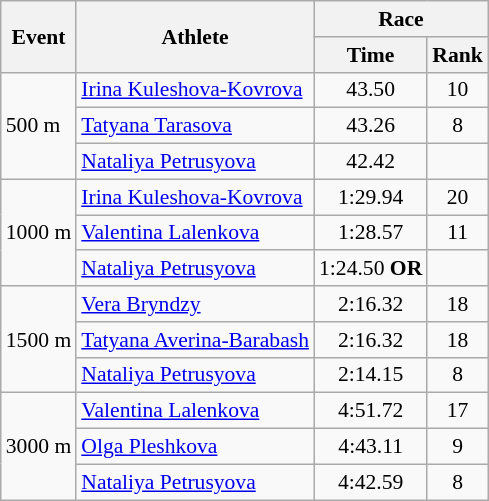<table class="wikitable" border="1" style="font-size:90%">
<tr>
<th rowspan=2>Event</th>
<th rowspan=2>Athlete</th>
<th colspan=2>Race</th>
</tr>
<tr>
<th>Time</th>
<th>Rank</th>
</tr>
<tr>
<td rowspan=3>500 m</td>
<td><a href='#'>Irina Kuleshova-Kovrova</a></td>
<td align=center>43.50</td>
<td align=center>10</td>
</tr>
<tr>
<td><a href='#'>Tatyana Tarasova</a></td>
<td align=center>43.26</td>
<td align=center>8</td>
</tr>
<tr>
<td><a href='#'>Nataliya Petrusyova</a></td>
<td align=center>42.42</td>
<td align=center></td>
</tr>
<tr>
<td rowspan=3>1000 m</td>
<td><a href='#'>Irina Kuleshova-Kovrova</a></td>
<td align=center>1:29.94</td>
<td align=center>20</td>
</tr>
<tr>
<td><a href='#'>Valentina Lalenkova</a></td>
<td align=center>1:28.57</td>
<td align=center>11</td>
</tr>
<tr>
<td><a href='#'>Nataliya Petrusyova</a></td>
<td align=center>1:24.50 <strong>OR</strong></td>
<td align=center></td>
</tr>
<tr>
<td rowspan=3>1500 m</td>
<td><a href='#'>Vera Bryndzy</a></td>
<td align=center>2:16.32</td>
<td align=center>18</td>
</tr>
<tr>
<td><a href='#'>Tatyana Averina-Barabash</a></td>
<td align=center>2:16.32</td>
<td align=center>18</td>
</tr>
<tr>
<td><a href='#'>Nataliya Petrusyova</a></td>
<td align=center>2:14.15</td>
<td align=center>8</td>
</tr>
<tr>
<td rowspan=3>3000 m</td>
<td><a href='#'>Valentina Lalenkova</a></td>
<td align=center>4:51.72</td>
<td align=center>17</td>
</tr>
<tr>
<td><a href='#'>Olga Pleshkova</a></td>
<td align=center>4:43.11</td>
<td align=center>9</td>
</tr>
<tr>
<td><a href='#'>Nataliya Petrusyova</a></td>
<td align=center>4:42.59</td>
<td align=center>8</td>
</tr>
</table>
